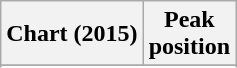<table class="wikitable sortable plainrowheaders" style="text-align:center">
<tr>
<th scope="col">Chart (2015)</th>
<th scope="col">Peak<br>position</th>
</tr>
<tr>
</tr>
<tr>
</tr>
<tr>
</tr>
<tr>
</tr>
<tr>
</tr>
<tr>
</tr>
<tr>
</tr>
<tr>
</tr>
<tr>
</tr>
<tr>
</tr>
<tr>
</tr>
<tr>
</tr>
<tr>
</tr>
<tr>
</tr>
<tr>
</tr>
<tr>
</tr>
<tr>
</tr>
<tr>
</tr>
<tr>
</tr>
</table>
